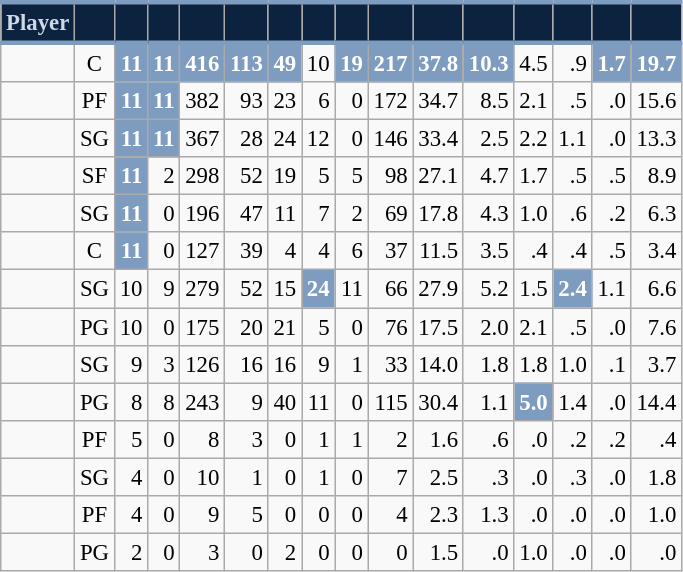<table class="wikitable sortable" style="font-size: 95%; text-align:right;">
<tr>
<th style="background:#0C2340; color:#CED9E5; border-top:#7D9CC0 3px solid; border-bottom:#7D9CC0 3px solid;">Player</th>
<th style="background:#0C2340; color:#CED9E5; border-top:#7D9CC0 3px solid; border-bottom:#7D9CC0 3px solid;"></th>
<th style="background:#0C2340; color:#CED9E5; border-top:#7D9CC0 3px solid; border-bottom:#7D9CC0 3px solid;"></th>
<th style="background:#0C2340; color:#CED9E5; border-top:#7D9CC0 3px solid; border-bottom:#7D9CC0 3px solid;"></th>
<th style="background:#0C2340; color:#CED9E5; border-top:#7D9CC0 3px solid; border-bottom:#7D9CC0 3px solid;"></th>
<th style="background:#0C2340; color:#CED9E5; border-top:#7D9CC0 3px solid; border-bottom:#7D9CC0 3px solid;"></th>
<th style="background:#0C2340; color:#CED9E5; border-top:#7D9CC0 3px solid; border-bottom:#7D9CC0 3px solid;"></th>
<th style="background:#0C2340; color:#CED9E5; border-top:#7D9CC0 3px solid; border-bottom:#7D9CC0 3px solid;"></th>
<th style="background:#0C2340; color:#CED9E5; border-top:#7D9CC0 3px solid; border-bottom:#7D9CC0 3px solid;"></th>
<th style="background:#0C2340; color:#CED9E5; border-top:#7D9CC0 3px solid; border-bottom:#7D9CC0 3px solid;"></th>
<th style="background:#0C2340; color:#CED9E5; border-top:#7D9CC0 3px solid; border-bottom:#7D9CC0 3px solid;"></th>
<th style="background:#0C2340; color:#CED9E5; border-top:#7D9CC0 3px solid; border-bottom:#7D9CC0 3px solid;"></th>
<th style="background:#0C2340; color:#CED9E5; border-top:#7D9CC0 3px solid; border-bottom:#7D9CC0 3px solid;"></th>
<th style="background:#0C2340; color:#CED9E5; border-top:#7D9CC0 3px solid; border-bottom:#7D9CC0 3px solid;"></th>
<th style="background:#0C2340; color:#CED9E5; border-top:#7D9CC0 3px solid; border-bottom:#7D9CC0 3px solid;"></th>
<th style="background:#0C2340; color:#CED9E5; border-top:#7D9CC0 3px solid; border-bottom:#7D9CC0 3px solid;"></th>
</tr>
<tr>
<td style="text-align:left;"></td>
<td style="text-align:center;">C</td>
<td style="background:#7D9CC0; color:#FFFFFF;"><strong>11</strong></td>
<td style="background:#7D9CC0; color:#FFFFFF;"><strong>11</strong></td>
<td style="background:#7D9CC0; color:#FFFFFF;"><strong>416</strong></td>
<td style="background:#7D9CC0; color:#FFFFFF;"><strong>113</strong></td>
<td style="background:#7D9CC0; color:#FFFFFF;"><strong>49</strong></td>
<td>10</td>
<td style="background:#7D9CC0; color:#FFFFFF;"><strong>19</strong></td>
<td style="background:#7D9CC0; color:#FFFFFF;"><strong>217</strong></td>
<td style="background:#7D9CC0; color:#FFFFFF;"><strong>37.8</strong></td>
<td style="background:#7D9CC0; color:#FFFFFF;"><strong>10.3</strong></td>
<td>4.5</td>
<td>.9</td>
<td style="background:#7D9CC0; color:#FFFFFF;"><strong>1.7</strong></td>
<td style="background:#7D9CC0; color:#FFFFFF;"><strong>19.7</strong></td>
</tr>
<tr>
<td style="text-align:left;"></td>
<td style="text-align:center;">PF</td>
<td style="background:#7D9CC0; color:#FFFFFF;"><strong>11</strong></td>
<td style="background:#7D9CC0; color:#FFFFFF;"><strong>11</strong></td>
<td>382</td>
<td>93</td>
<td>23</td>
<td>6</td>
<td>0</td>
<td>172</td>
<td>34.7</td>
<td>8.5</td>
<td>2.1</td>
<td>.5</td>
<td>.0</td>
<td>15.6</td>
</tr>
<tr>
<td style="text-align:left;"></td>
<td style="text-align:center;">SG</td>
<td style="background:#7D9CC0; color:#FFFFFF;"><strong>11</strong></td>
<td style="background:#7D9CC0; color:#FFFFFF;"><strong>11</strong></td>
<td>367</td>
<td>28</td>
<td>24</td>
<td>12</td>
<td>0</td>
<td>146</td>
<td>33.4</td>
<td>2.5</td>
<td>2.2</td>
<td>1.1</td>
<td>.0</td>
<td>13.3</td>
</tr>
<tr>
<td style="text-align:left;"></td>
<td style="text-align:center;">SF</td>
<td style="background:#7D9CC0; color:#FFFFFF;"><strong>11</strong></td>
<td>2</td>
<td>298</td>
<td>52</td>
<td>19</td>
<td>5</td>
<td>5</td>
<td>98</td>
<td>27.1</td>
<td>4.7</td>
<td>1.7</td>
<td>.5</td>
<td>.5</td>
<td>8.9</td>
</tr>
<tr>
<td style="text-align:left;"></td>
<td style="text-align:center;">SG</td>
<td style="background:#7D9CC0; color:#FFFFFF;"><strong>11</strong></td>
<td>0</td>
<td>196</td>
<td>47</td>
<td>11</td>
<td>7</td>
<td>2</td>
<td>69</td>
<td>17.8</td>
<td>4.3</td>
<td>1.0</td>
<td>.6</td>
<td>.2</td>
<td>6.3</td>
</tr>
<tr>
<td style="text-align:left;"></td>
<td style="text-align:center;">C</td>
<td style="background:#7D9CC0; color:#FFFFFF;"><strong>11</strong></td>
<td>0</td>
<td>127</td>
<td>39</td>
<td>4</td>
<td>4</td>
<td>6</td>
<td>37</td>
<td>11.5</td>
<td>3.5</td>
<td>.4</td>
<td>.4</td>
<td>.5</td>
<td>3.4</td>
</tr>
<tr>
<td style="text-align:left;"></td>
<td style="text-align:center;">SG</td>
<td>10</td>
<td>9</td>
<td>279</td>
<td>52</td>
<td>15</td>
<td style="background:#7D9CC0; color:#FFFFFF;"><strong>24</strong></td>
<td>11</td>
<td>66</td>
<td>27.9</td>
<td>5.2</td>
<td>1.5</td>
<td style="background:#7D9CC0; color:#FFFFFF;"><strong>2.4</strong></td>
<td>1.1</td>
<td>6.6</td>
</tr>
<tr>
<td style="text-align:left;"></td>
<td style="text-align:center;">PG</td>
<td>10</td>
<td>0</td>
<td>175</td>
<td>20</td>
<td>21</td>
<td>5</td>
<td>0</td>
<td>76</td>
<td>17.5</td>
<td>2.0</td>
<td>2.1</td>
<td>.5</td>
<td>.0</td>
<td>7.6</td>
</tr>
<tr>
<td style="text-align:left;"></td>
<td style="text-align:center;">SG</td>
<td>9</td>
<td>3</td>
<td>126</td>
<td>16</td>
<td>16</td>
<td>9</td>
<td>1</td>
<td>33</td>
<td>14.0</td>
<td>1.8</td>
<td>1.8</td>
<td>1.0</td>
<td>.1</td>
<td>3.7</td>
</tr>
<tr>
<td style="text-align:left;"></td>
<td style="text-align:center;">PG</td>
<td>8</td>
<td>8</td>
<td>243</td>
<td>9</td>
<td>40</td>
<td>11</td>
<td>0</td>
<td>115</td>
<td>30.4</td>
<td>1.1</td>
<td style="background:#7D9CC0; color:#FFFFFF;"><strong>5.0</strong></td>
<td>1.4</td>
<td>.0</td>
<td>14.4</td>
</tr>
<tr>
<td style="text-align:left;"></td>
<td style="text-align:center;">PF</td>
<td>5</td>
<td>0</td>
<td>8</td>
<td>3</td>
<td>0</td>
<td>1</td>
<td>1</td>
<td>2</td>
<td>1.6</td>
<td>.6</td>
<td>.0</td>
<td>.2</td>
<td>.2</td>
<td>.4</td>
</tr>
<tr>
<td style="text-align:left;"></td>
<td style="text-align:center;">SG</td>
<td>4</td>
<td>0</td>
<td>10</td>
<td>1</td>
<td>0</td>
<td>1</td>
<td>0</td>
<td>7</td>
<td>2.5</td>
<td>.3</td>
<td>.0</td>
<td>.3</td>
<td>.0</td>
<td>1.8</td>
</tr>
<tr>
<td style="text-align:left;"></td>
<td style="text-align:center;">PF</td>
<td>4</td>
<td>0</td>
<td>9</td>
<td>5</td>
<td>0</td>
<td>0</td>
<td>0</td>
<td>4</td>
<td>2.3</td>
<td>1.3</td>
<td>.0</td>
<td>.0</td>
<td>.0</td>
<td>1.0</td>
</tr>
<tr>
<td style="text-align:left;"></td>
<td style="text-align:center;">PG</td>
<td>2</td>
<td>0</td>
<td>3</td>
<td>0</td>
<td>2</td>
<td>0</td>
<td>0</td>
<td>0</td>
<td>1.5</td>
<td>.0</td>
<td>1.0</td>
<td>.0</td>
<td>.0</td>
<td>.0</td>
</tr>
</table>
